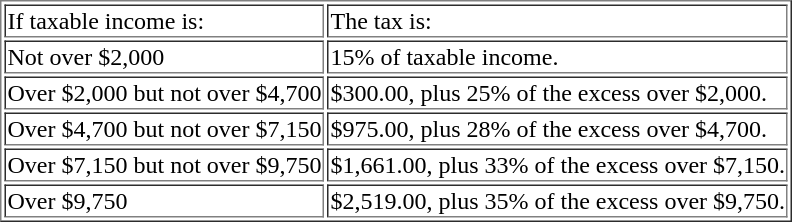<table border=1>
<tr>
<td>If taxable income is:</td>
<td>The tax is:</td>
</tr>
<tr>
<td>Not over $2,000</td>
<td>15% of taxable income.</td>
</tr>
<tr>
<td>Over $2,000 but not over $4,700</td>
<td>$300.00, plus 25% of the excess over $2,000.</td>
</tr>
<tr>
<td>Over $4,700 but not over $7,150</td>
<td>$975.00, plus 28% of the excess over $4,700.</td>
</tr>
<tr>
<td>Over $7,150 but not over $9,750</td>
<td>$1,661.00, plus 33% of the excess over $7,150.</td>
</tr>
<tr>
<td>Over $9,750</td>
<td>$2,519.00, plus 35% of the excess over $9,750.</td>
</tr>
</table>
